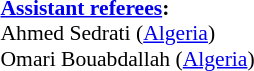<table width=100% style="font-size: 90%">
<tr>
<td><br><strong><a href='#'>Assistant referees</a>:</strong>
<br>Ahmed Sedrati (<a href='#'>Algeria</a>)
<br>Omari Bouabdallah (<a href='#'>Algeria</a>)</td>
</tr>
</table>
